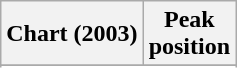<table class="wikitable sortable plainrowheaders" style="text-align:center">
<tr>
<th>Chart (2003)</th>
<th>Peak<br>position</th>
</tr>
<tr>
</tr>
<tr>
</tr>
</table>
